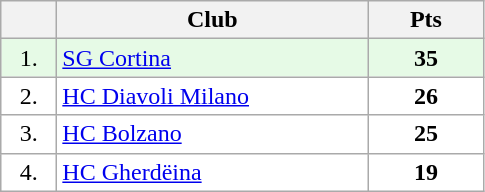<table class="wikitable">
<tr>
<th width="30"></th>
<th width="200">Club</th>
<th width="70">Pts</th>
</tr>
<tr bgcolor="#e6fae6" align="center">
<td>1.</td>
<td align="left"><a href='#'>SG Cortina</a></td>
<td><strong>35</strong></td>
</tr>
<tr bgcolor="#FFFFFF" align="center">
<td>2.</td>
<td align="left"><a href='#'>HC Diavoli Milano</a></td>
<td><strong>26</strong></td>
</tr>
<tr bgcolor="#FFFFFF" align="center">
<td>3.</td>
<td align="left"><a href='#'>HC Bolzano</a></td>
<td><strong>25</strong></td>
</tr>
<tr bgcolor="#FFFFFF" align="center">
<td>4.</td>
<td align="left"><a href='#'>HC Gherdëina</a></td>
<td><strong>19</strong></td>
</tr>
</table>
